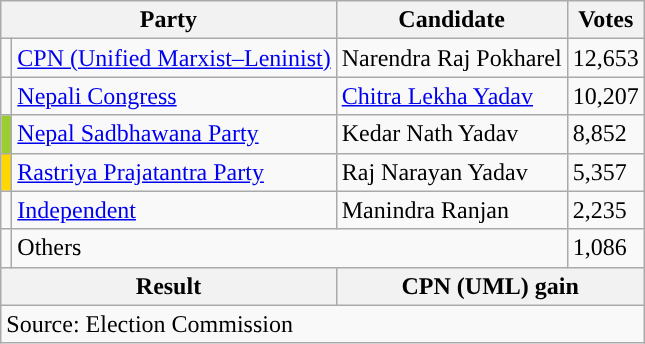<table class="wikitable">
<tr>
<th colspan="2">Party</th>
<th>Candidate</th>
<th>Votes</th>
</tr>
<tr>
<td style="background-color:"></td>
<td><a href='#'>CPN (Unified Marxist–Leninist)</a></td>
<td>Narendra Raj Pokharel</td>
<td>12,653</td>
</tr>
<tr>
<td style="background-color:"></td>
<td><a href='#'>Nepali Congress</a></td>
<td><a href='#'>Chitra Lekha Yadav</a></td>
<td>10,207</td>
</tr>
<tr>
<td style="background-color:yellowgreen"></td>
<td><a href='#'>Nepal Sadbhawana Party</a></td>
<td>Kedar Nath Yadav</td>
<td>8,852</td>
</tr>
<tr>
<td style="background-color:gold"></td>
<td><a href='#'>Rastriya Prajatantra Party</a></td>
<td>Raj Narayan Yadav</td>
<td>5,357</td>
</tr>
<tr>
<td style="background-color:"></td>
<td><a href='#'>Independent</a></td>
<td>Manindra Ranjan</td>
<td>2,235</td>
</tr>
<tr>
<td></td>
<td colspan="2">Others</td>
<td>1,086</td>
</tr>
<tr>
<th colspan="2">Result</th>
<th colspan="2">CPN (UML) gain</th>
</tr>
<tr>
<td colspan="4">Source: Election Commission</td>
</tr>
</table>
